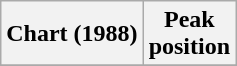<table class="wikitable plainrowheaders" style="text-align:center">
<tr>
<th scope="col">Chart (1988)</th>
<th scope="col">Peak<br>position</th>
</tr>
<tr>
</tr>
</table>
